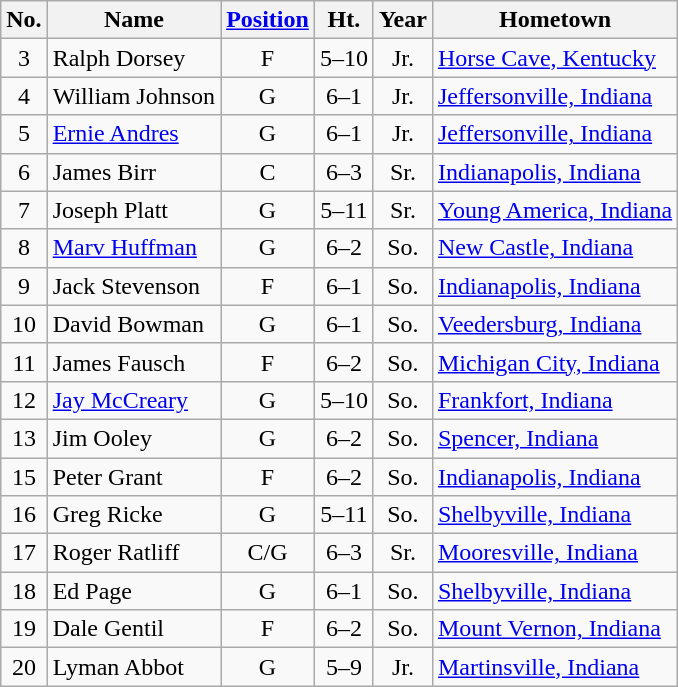<table class="wikitable" style="text-align:center">
<tr>
<th>No.</th>
<th>Name</th>
<th><a href='#'>Position</a></th>
<th>Ht.</th>
<th>Year</th>
<th>Hometown</th>
</tr>
<tr>
<td>3</td>
<td style="text-align:left">Ralph Dorsey</td>
<td>F</td>
<td>5–10</td>
<td>Jr.</td>
<td style="text-align:left"><a href='#'>Horse Cave, Kentucky</a></td>
</tr>
<tr>
<td>4</td>
<td style="text-align:left">William Johnson</td>
<td>G</td>
<td>6–1</td>
<td>Jr.</td>
<td style="text-align:left"><a href='#'>Jeffersonville, Indiana</a></td>
</tr>
<tr>
<td>5</td>
<td style="text-align:left"><a href='#'>Ernie Andres</a></td>
<td>G</td>
<td>6–1</td>
<td>Jr.</td>
<td style="text-align:left"><a href='#'>Jeffersonville, Indiana</a></td>
</tr>
<tr>
<td>6</td>
<td style="text-align:left">James Birr</td>
<td>C</td>
<td>6–3</td>
<td>Sr.</td>
<td style="text-align:left"><a href='#'>Indianapolis, Indiana</a></td>
</tr>
<tr>
<td>7</td>
<td style="text-align:left">Joseph Platt</td>
<td>G</td>
<td>5–11</td>
<td>Sr.</td>
<td style="text-align:left"><a href='#'>Young America, Indiana</a></td>
</tr>
<tr>
<td>8</td>
<td style="text-align:left"><a href='#'>Marv Huffman</a></td>
<td>G</td>
<td>6–2</td>
<td>So.</td>
<td style="text-align:left"><a href='#'>New Castle, Indiana</a></td>
</tr>
<tr>
<td>9</td>
<td style="text-align:left">Jack Stevenson</td>
<td>F</td>
<td>6–1</td>
<td>So.</td>
<td style="text-align:left"><a href='#'>Indianapolis, Indiana</a></td>
</tr>
<tr>
<td>10</td>
<td style="text-align:left">David Bowman</td>
<td>G</td>
<td>6–1</td>
<td>So.</td>
<td style="text-align:left"><a href='#'>Veedersburg, Indiana</a></td>
</tr>
<tr>
<td>11</td>
<td style="text-align:left">James Fausch</td>
<td>F</td>
<td>6–2</td>
<td>So.</td>
<td style="text-align:left"><a href='#'>Michigan City, Indiana</a></td>
</tr>
<tr>
<td>12</td>
<td style="text-align:left"><a href='#'>Jay McCreary</a></td>
<td>G</td>
<td>5–10</td>
<td>So.</td>
<td style="text-align:left"><a href='#'>Frankfort, Indiana</a></td>
</tr>
<tr>
<td>13</td>
<td style="text-align:left">Jim Ooley</td>
<td>G</td>
<td>6–2</td>
<td>So.</td>
<td style="text-align:left"><a href='#'>Spencer, Indiana</a></td>
</tr>
<tr>
<td>15</td>
<td style="text-align:left">Peter Grant</td>
<td>F</td>
<td>6–2</td>
<td>So.</td>
<td style="text-align:left"><a href='#'>Indianapolis, Indiana</a></td>
</tr>
<tr>
<td>16</td>
<td style="text-align:left">Greg Ricke</td>
<td>G</td>
<td>5–11</td>
<td>So.</td>
<td style="text-align:left"><a href='#'>Shelbyville, Indiana</a></td>
</tr>
<tr>
<td>17</td>
<td style="text-align:left">Roger Ratliff</td>
<td>C/G</td>
<td>6–3</td>
<td>Sr.</td>
<td style="text-align:left"><a href='#'>Mooresville, Indiana</a></td>
</tr>
<tr>
<td>18</td>
<td style="text-align:left">Ed Page</td>
<td>G</td>
<td>6–1</td>
<td>So.</td>
<td style="text-align:left"><a href='#'>Shelbyville, Indiana</a></td>
</tr>
<tr>
<td>19</td>
<td style="text-align:left">Dale Gentil</td>
<td>F</td>
<td>6–2</td>
<td>So.</td>
<td style="text-align:left"><a href='#'>Mount Vernon, Indiana</a></td>
</tr>
<tr>
<td>20</td>
<td style="text-align:left">Lyman Abbot</td>
<td>G</td>
<td>5–9</td>
<td>Jr.</td>
<td style="text-align:left"><a href='#'>Martinsville, Indiana</a></td>
</tr>
</table>
